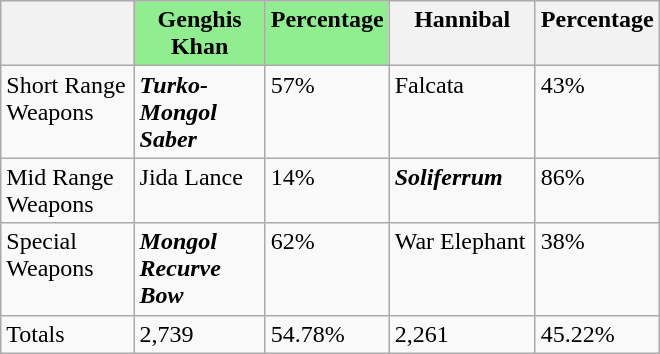<table class="wikitable" style="text-align:left; width:440px; height:200px">
<tr valign="top">
<th style="width:120px;"></th>
<th style="width:120px; background:lightgreen;">Genghis Khan</th>
<th style="width:40px; background:lightgreen;">Percentage</th>
<th style="width:120px;">Hannibal</th>
<th style="width:40px;">Percentage</th>
</tr>
<tr valign="top">
<td>Short Range Weapons</td>
<td><strong><em>Turko-Mongol Saber</em></strong></td>
<td>57%</td>
<td>Falcata</td>
<td>43%</td>
</tr>
<tr valign="top">
<td>Mid Range Weapons</td>
<td>Jida Lance</td>
<td>14%</td>
<td><strong><em>Soliferrum</em></strong></td>
<td>86%</td>
</tr>
<tr valign="top">
<td>Special Weapons</td>
<td><strong><em>Mongol Recurve Bow</em></strong></td>
<td>62%</td>
<td>War Elephant</td>
<td>38%</td>
</tr>
<tr valign="top">
<td>Totals</td>
<td>2,739</td>
<td>54.78%</td>
<td>2,261</td>
<td>45.22%</td>
</tr>
</table>
